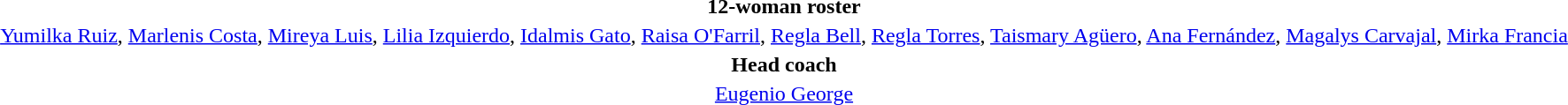<table style="text-align:center; margin-top:2em; margin-left:auto; margin-right:auto">
<tr>
<td><strong>12-woman roster</strong></td>
</tr>
<tr>
<td><a href='#'>Yumilka Ruiz</a>, <a href='#'>Marlenis Costa</a>, <a href='#'>Mireya Luis</a>, <a href='#'>Lilia Izquierdo</a>, <a href='#'>Idalmis Gato</a>, <a href='#'>Raisa O'Farril</a>, <a href='#'>Regla Bell</a>, <a href='#'>Regla Torres</a>, <a href='#'>Taismary Agüero</a>, <a href='#'>Ana Fernández</a>, <a href='#'>Magalys Carvajal</a>, <a href='#'>Mirka Francia</a></td>
</tr>
<tr>
<td><strong>Head coach</strong></td>
</tr>
<tr>
<td><a href='#'>Eugenio George</a></td>
</tr>
</table>
